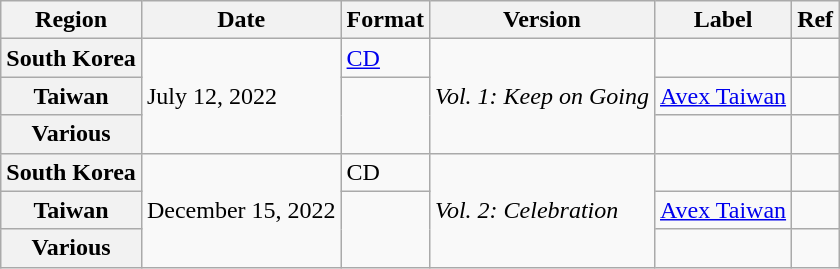<table class="wikitable plainrowheaders">
<tr>
<th scope="col">Region</th>
<th scope="col">Date</th>
<th scope="col">Format</th>
<th scope="col">Version</th>
<th scope="col">Label</th>
<th scope="col">Ref</th>
</tr>
<tr>
<th scope="row">South Korea</th>
<td rowspan="3">July 12, 2022</td>
<td><a href='#'>CD</a></td>
<td rowspan="3"><em>Vol. 1: Keep on Going</em></td>
<td></td>
<td></td>
</tr>
<tr>
<th scope="row">Taiwan</th>
<td rowspan="2"></td>
<td><a href='#'>Avex Taiwan</a></td>
<td></td>
</tr>
<tr>
<th scope="row">Various </th>
<td></td>
<td></td>
</tr>
<tr>
<th scope="row">South Korea</th>
<td rowspan="3">December 15, 2022</td>
<td>CD</td>
<td rowspan="3"><em>Vol. 2: Celebration</em></td>
<td></td>
<td></td>
</tr>
<tr>
<th scope="row">Taiwan</th>
<td rowspan="2"></td>
<td><a href='#'>Avex Taiwan</a></td>
<td></td>
</tr>
<tr>
<th scope="row">Various </th>
<td></td>
<td></td>
</tr>
</table>
